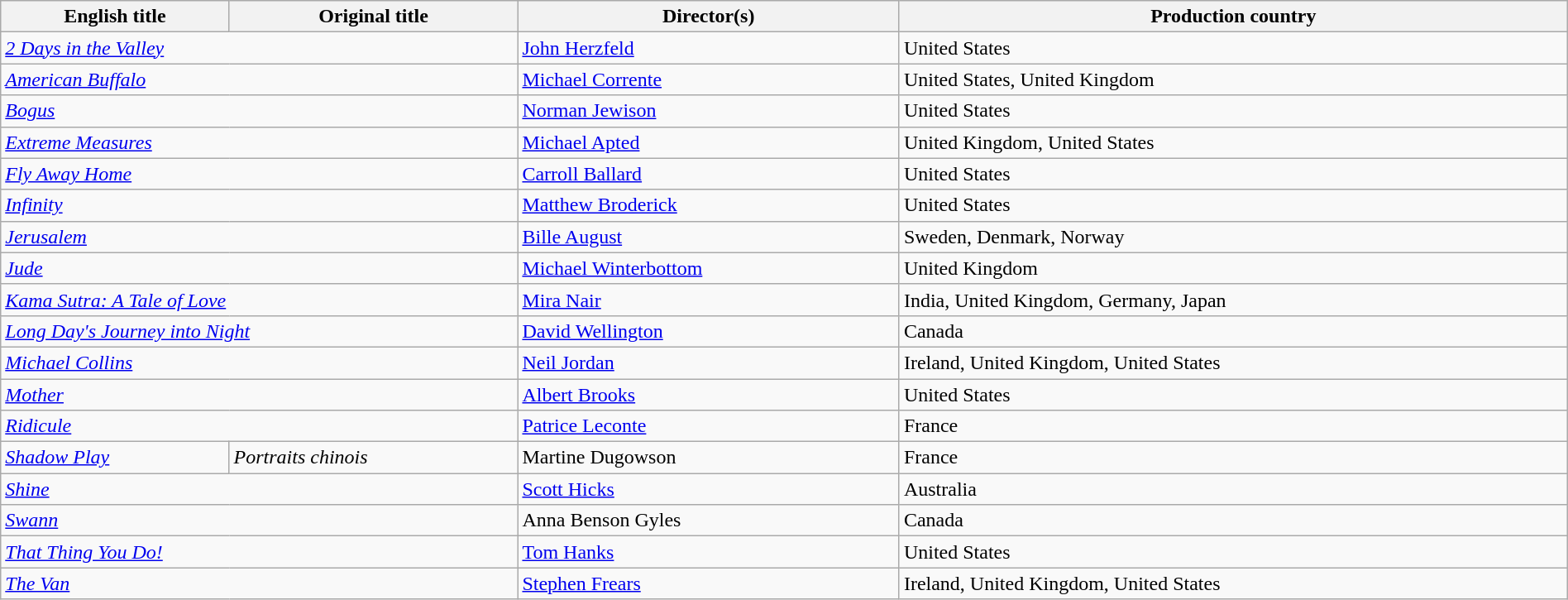<table class="wikitable sortable" style="width:100%; margin-bottom:4px">
<tr>
<th>English title</th>
<th>Original title</th>
<th>Director(s)</th>
<th>Production country</th>
</tr>
<tr>
<td colspan=2><em><a href='#'>2 Days in the Valley</a></em></td>
<td><a href='#'>John Herzfeld</a></td>
<td>United States</td>
</tr>
<tr>
<td colspan=2><em><a href='#'>American Buffalo</a></em></td>
<td><a href='#'>Michael Corrente</a></td>
<td>United States, United Kingdom</td>
</tr>
<tr>
<td colspan=2><em><a href='#'>Bogus</a></em></td>
<td><a href='#'>Norman Jewison</a></td>
<td>United States</td>
</tr>
<tr>
<td colspan=2><em><a href='#'>Extreme Measures</a></em></td>
<td><a href='#'>Michael Apted</a></td>
<td>United Kingdom, United States</td>
</tr>
<tr>
<td colspan=2><em><a href='#'>Fly Away Home</a></em></td>
<td><a href='#'>Carroll Ballard</a></td>
<td>United States</td>
</tr>
<tr>
<td colspan=2><em><a href='#'>Infinity</a></em></td>
<td><a href='#'>Matthew Broderick</a></td>
<td>United States</td>
</tr>
<tr>
<td colspan=2><em><a href='#'>Jerusalem</a></em></td>
<td><a href='#'>Bille August</a></td>
<td>Sweden, Denmark, Norway</td>
</tr>
<tr>
<td colspan=2><em><a href='#'>Jude</a></em></td>
<td><a href='#'>Michael Winterbottom</a></td>
<td>United Kingdom</td>
</tr>
<tr>
<td colspan=2><em><a href='#'>Kama Sutra: A Tale of Love</a></em></td>
<td><a href='#'>Mira Nair</a></td>
<td>India, United Kingdom, Germany, Japan</td>
</tr>
<tr>
<td colspan=2><em><a href='#'>Long Day's Journey into Night</a></em></td>
<td><a href='#'>David Wellington</a></td>
<td>Canada</td>
</tr>
<tr>
<td colspan=2><em><a href='#'>Michael Collins</a></em></td>
<td><a href='#'>Neil Jordan</a></td>
<td>Ireland, United Kingdom, United States</td>
</tr>
<tr>
<td colspan=2><em><a href='#'>Mother</a></em></td>
<td><a href='#'>Albert Brooks</a></td>
<td>United States</td>
</tr>
<tr>
<td colspan=2><em><a href='#'>Ridicule</a></em></td>
<td><a href='#'>Patrice Leconte</a></td>
<td>France</td>
</tr>
<tr>
<td><em><a href='#'>Shadow Play</a></em></td>
<td><em>Portraits chinois</em></td>
<td>Martine Dugowson</td>
<td>France</td>
</tr>
<tr>
<td colspan=2><em><a href='#'>Shine</a></em></td>
<td><a href='#'>Scott Hicks</a></td>
<td>Australia</td>
</tr>
<tr>
<td colspan=2><em><a href='#'>Swann</a></em></td>
<td>Anna Benson Gyles</td>
<td>Canada</td>
</tr>
<tr>
<td colspan=2><em><a href='#'>That Thing You Do!</a></em></td>
<td><a href='#'>Tom Hanks</a></td>
<td>United States</td>
</tr>
<tr>
<td colspan=2><em><a href='#'>The Van</a></em></td>
<td><a href='#'>Stephen Frears</a></td>
<td>Ireland, United Kingdom, United States</td>
</tr>
</table>
